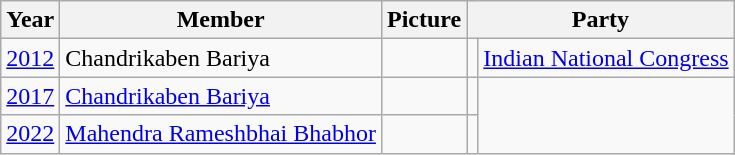<table class="wikitable sortable">
<tr>
<th>Year</th>
<th>Member</th>
<th>Picture</th>
<th colspan=2>Party</th>
</tr>
<tr>
<td><a href='#'>2012</a></td>
<td>Chandrikaben Bariya</td>
<td></td>
<td></td>
<td><a href='#'>Indian National Congress</a></td>
</tr>
<tr>
<td><a href='#'>2017</a></td>
<td><a href='#'>Chandrikaben Bariya</a></td>
<td></td>
<td></td>
</tr>
<tr>
<td><a href='#'>2022</a></td>
<td><a href='#'>Mahendra Rameshbhai Bhabhor</a></td>
<td></td>
<td></td>
</tr>
</table>
